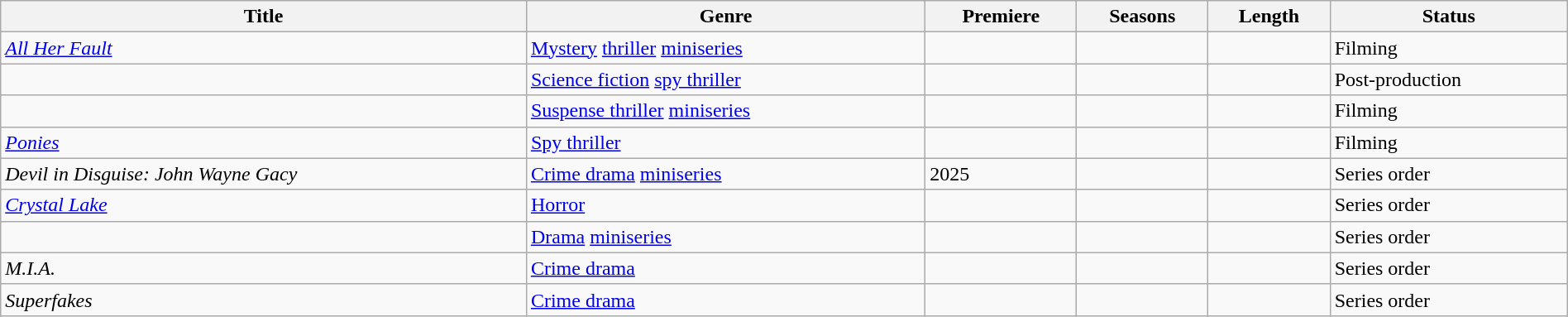<table class="wikitable sortable" style="width:100%;">
<tr>
<th>Title</th>
<th>Genre</th>
<th>Premiere</th>
<th>Seasons</th>
<th>Length</th>
<th>Status</th>
</tr>
<tr>
<td><em><a href='#'>All Her Fault</a></em></td>
<td><a href='#'>Mystery</a> <a href='#'>thriller</a> <a href='#'>miniseries</a></td>
<td></td>
<td></td>
<td></td>
<td>Filming</td>
</tr>
<tr>
<td><em></em></td>
<td><a href='#'>Science fiction</a> <a href='#'>spy thriller</a></td>
<td></td>
<td></td>
<td></td>
<td>Post-production</td>
</tr>
<tr>
<td><em></em></td>
<td><a href='#'>Suspense thriller</a> <a href='#'>miniseries</a></td>
<td></td>
<td></td>
<td></td>
<td>Filming</td>
</tr>
<tr>
<td><em><a href='#'>Ponies</a></em></td>
<td><a href='#'>Spy thriller</a></td>
<td></td>
<td></td>
<td></td>
<td>Filming</td>
</tr>
<tr>
<td><em>Devil in Disguise: John Wayne Gacy</em></td>
<td><a href='#'>Crime drama</a> <a href='#'>miniseries</a></td>
<td>2025</td>
<td></td>
<td></td>
<td>Series order</td>
</tr>
<tr>
<td><em><a href='#'>Crystal Lake</a></em></td>
<td><a href='#'>Horror</a></td>
<td></td>
<td></td>
<td></td>
<td>Series order</td>
</tr>
<tr>
<td><em></em></td>
<td><a href='#'>Drama</a> <a href='#'>miniseries</a></td>
<td></td>
<td></td>
<td></td>
<td>Series order</td>
</tr>
<tr>
<td><em>M.I.A.</em></td>
<td><a href='#'>Crime drama</a></td>
<td></td>
<td></td>
<td></td>
<td>Series order</td>
</tr>
<tr>
<td><em>Superfakes</em></td>
<td><a href='#'>Crime drama</a></td>
<td></td>
<td></td>
<td></td>
<td>Series order</td>
</tr>
</table>
